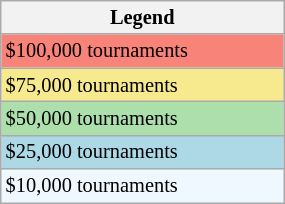<table class="wikitable" style="font-size:85%;" width=15%>
<tr>
<th>Legend</th>
</tr>
<tr style="background:#f88379;">
<td>$100,000 tournaments</td>
</tr>
<tr style="background:#f7e98e;">
<td>$75,000 tournaments</td>
</tr>
<tr style="background:#addfad;">
<td>$50,000 tournaments</td>
</tr>
<tr style="background:lightblue;">
<td>$25,000 tournaments</td>
</tr>
<tr style="background:#f0f8ff;">
<td>$10,000 tournaments</td>
</tr>
</table>
